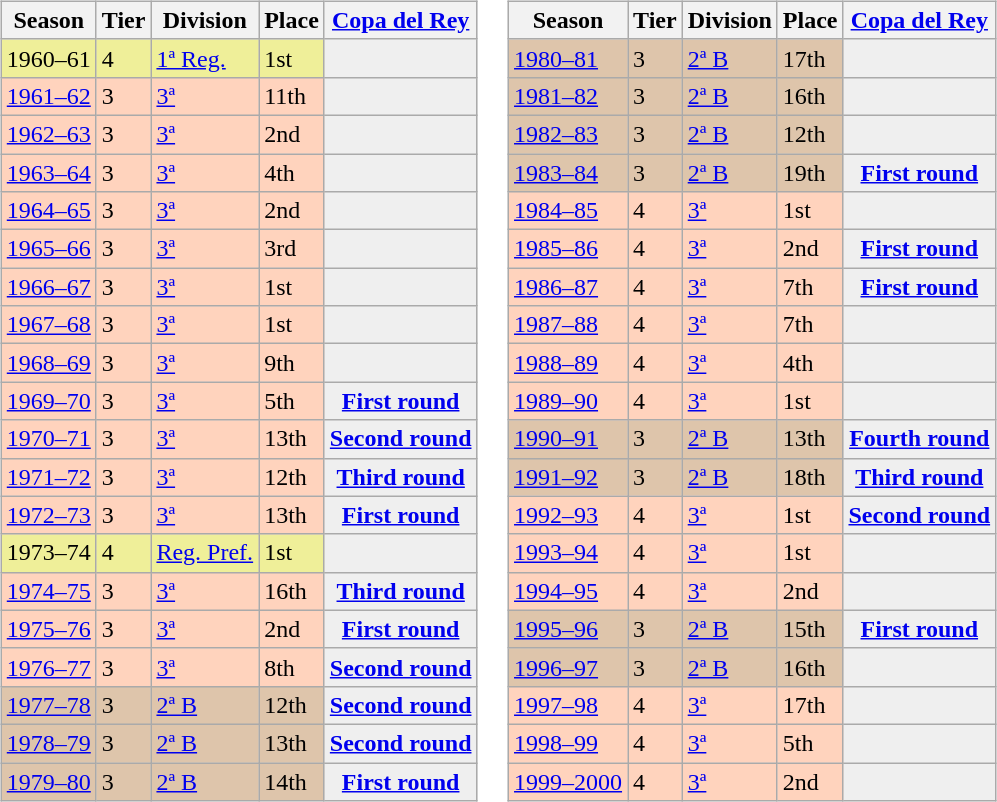<table>
<tr>
<td valign="top" width=0%><br><table class="wikitable">
<tr style="background:#f0f6fa;">
<th>Season</th>
<th>Tier</th>
<th>Division</th>
<th>Place</th>
<th><a href='#'>Copa del Rey</a></th>
</tr>
<tr>
<td style="background:#EFEF99;">1960–61</td>
<td style="background:#EFEF99;">4</td>
<td style="background:#EFEF99;"><a href='#'>1ª Reg.</a></td>
<td style="background:#EFEF99;">1st</td>
<th style="background:#efefef;"></th>
</tr>
<tr>
<td style="background:#FFD3BD;"><a href='#'>1961–62</a></td>
<td style="background:#FFD3BD;">3</td>
<td style="background:#FFD3BD;"><a href='#'>3ª</a></td>
<td style="background:#FFD3BD;">11th</td>
<th style="background:#efefef;"></th>
</tr>
<tr>
<td style="background:#FFD3BD;"><a href='#'>1962–63</a></td>
<td style="background:#FFD3BD;">3</td>
<td style="background:#FFD3BD;"><a href='#'>3ª</a></td>
<td style="background:#FFD3BD;">2nd</td>
<th style="background:#efefef;"></th>
</tr>
<tr>
<td style="background:#FFD3BD;"><a href='#'>1963–64</a></td>
<td style="background:#FFD3BD;">3</td>
<td style="background:#FFD3BD;"><a href='#'>3ª</a></td>
<td style="background:#FFD3BD;">4th</td>
<th style="background:#efefef;"></th>
</tr>
<tr>
<td style="background:#FFD3BD;"><a href='#'>1964–65</a></td>
<td style="background:#FFD3BD;">3</td>
<td style="background:#FFD3BD;"><a href='#'>3ª</a></td>
<td style="background:#FFD3BD;">2nd</td>
<th style="background:#efefef;"></th>
</tr>
<tr>
<td style="background:#FFD3BD;"><a href='#'>1965–66</a></td>
<td style="background:#FFD3BD;">3</td>
<td style="background:#FFD3BD;"><a href='#'>3ª</a></td>
<td style="background:#FFD3BD;">3rd</td>
<th style="background:#efefef;"></th>
</tr>
<tr>
<td style="background:#FFD3BD;"><a href='#'>1966–67</a></td>
<td style="background:#FFD3BD;">3</td>
<td style="background:#FFD3BD;"><a href='#'>3ª</a></td>
<td style="background:#FFD3BD;">1st</td>
<th style="background:#efefef;"></th>
</tr>
<tr>
<td style="background:#FFD3BD;"><a href='#'>1967–68</a></td>
<td style="background:#FFD3BD;">3</td>
<td style="background:#FFD3BD;"><a href='#'>3ª</a></td>
<td style="background:#FFD3BD;">1st</td>
<th style="background:#efefef;"></th>
</tr>
<tr>
<td style="background:#FFD3BD;"><a href='#'>1968–69</a></td>
<td style="background:#FFD3BD;">3</td>
<td style="background:#FFD3BD;"><a href='#'>3ª</a></td>
<td style="background:#FFD3BD;">9th</td>
<th style="background:#efefef;"></th>
</tr>
<tr>
<td style="background:#FFD3BD;"><a href='#'>1969–70</a></td>
<td style="background:#FFD3BD;">3</td>
<td style="background:#FFD3BD;"><a href='#'>3ª</a></td>
<td style="background:#FFD3BD;">5th</td>
<th style="background:#efefef;"><a href='#'>First round</a></th>
</tr>
<tr>
<td style="background:#FFD3BD;"><a href='#'>1970–71</a></td>
<td style="background:#FFD3BD;">3</td>
<td style="background:#FFD3BD;"><a href='#'>3ª</a></td>
<td style="background:#FFD3BD;">13th</td>
<th style="background:#efefef;"><a href='#'>Second round</a></th>
</tr>
<tr>
<td style="background:#FFD3BD;"><a href='#'>1971–72</a></td>
<td style="background:#FFD3BD;">3</td>
<td style="background:#FFD3BD;"><a href='#'>3ª</a></td>
<td style="background:#FFD3BD;">12th</td>
<th style="background:#efefef;"><a href='#'>Third round</a></th>
</tr>
<tr>
<td style="background:#FFD3BD;"><a href='#'>1972–73</a></td>
<td style="background:#FFD3BD;">3</td>
<td style="background:#FFD3BD;"><a href='#'>3ª</a></td>
<td style="background:#FFD3BD;">13th</td>
<th style="background:#efefef;"><a href='#'>First round</a></th>
</tr>
<tr>
<td style="background:#EFEF99;">1973–74</td>
<td style="background:#EFEF99;">4</td>
<td style="background:#EFEF99;"><a href='#'>Reg. Pref.</a></td>
<td style="background:#EFEF99;">1st</td>
<th style="background:#efefef;"></th>
</tr>
<tr>
<td style="background:#FFD3BD;"><a href='#'>1974–75</a></td>
<td style="background:#FFD3BD;">3</td>
<td style="background:#FFD3BD;"><a href='#'>3ª</a></td>
<td style="background:#FFD3BD;">16th</td>
<th style="background:#efefef;"><a href='#'>Third round</a></th>
</tr>
<tr>
<td style="background:#FFD3BD;"><a href='#'>1975–76</a></td>
<td style="background:#FFD3BD;">3</td>
<td style="background:#FFD3BD;"><a href='#'>3ª</a></td>
<td style="background:#FFD3BD;">2nd</td>
<th style="background:#efefef;"><a href='#'>First round</a></th>
</tr>
<tr>
<td style="background:#FFD3BD;"><a href='#'>1976–77</a></td>
<td style="background:#FFD3BD;">3</td>
<td style="background:#FFD3BD;"><a href='#'>3ª</a></td>
<td style="background:#FFD3BD;">8th</td>
<th style="background:#efefef;"><a href='#'>Second round</a></th>
</tr>
<tr>
<td style="background:#DEC5AB;"><a href='#'>1977–78</a></td>
<td style="background:#DEC5AB;">3</td>
<td style="background:#DEC5AB;"><a href='#'>2ª B</a></td>
<td style="background:#DEC5AB;">12th</td>
<th style="background:#efefef;"><a href='#'>Second round</a></th>
</tr>
<tr>
<td style="background:#DEC5AB;"><a href='#'>1978–79</a></td>
<td style="background:#DEC5AB;">3</td>
<td style="background:#DEC5AB;"><a href='#'>2ª B</a></td>
<td style="background:#DEC5AB;">13th</td>
<th style="background:#efefef;"><a href='#'>Second round</a></th>
</tr>
<tr>
<td style="background:#DEC5AB;"><a href='#'>1979–80</a></td>
<td style="background:#DEC5AB;">3</td>
<td style="background:#DEC5AB;"><a href='#'>2ª B</a></td>
<td style="background:#DEC5AB;">14th</td>
<th style="background:#efefef;"><a href='#'>First round</a></th>
</tr>
</table>
</td>
<td valign="top" width=0%><br><table class="wikitable">
<tr style="background:#f0f6fa;">
<th>Season</th>
<th>Tier</th>
<th>Division</th>
<th>Place</th>
<th><a href='#'>Copa del Rey</a></th>
</tr>
<tr>
<td style="background:#DEC5AB;"><a href='#'>1980–81</a></td>
<td style="background:#DEC5AB;">3</td>
<td style="background:#DEC5AB;"><a href='#'>2ª B</a></td>
<td style="background:#DEC5AB;">17th</td>
<th style="background:#efefef;"></th>
</tr>
<tr>
<td style="background:#DEC5AB;"><a href='#'>1981–82</a></td>
<td style="background:#DEC5AB;">3</td>
<td style="background:#DEC5AB;"><a href='#'>2ª B</a></td>
<td style="background:#DEC5AB;">16th</td>
<th style="background:#efefef;"></th>
</tr>
<tr>
<td style="background:#DEC5AB;"><a href='#'>1982–83</a></td>
<td style="background:#DEC5AB;">3</td>
<td style="background:#DEC5AB;"><a href='#'>2ª B</a></td>
<td style="background:#DEC5AB;">12th</td>
<th style="background:#efefef;"></th>
</tr>
<tr>
<td style="background:#DEC5AB;"><a href='#'>1983–84</a></td>
<td style="background:#DEC5AB;">3</td>
<td style="background:#DEC5AB;"><a href='#'>2ª B</a></td>
<td style="background:#DEC5AB;">19th</td>
<th style="background:#efefef;"><a href='#'>First round</a></th>
</tr>
<tr>
<td style="background:#FFD3BD;"><a href='#'>1984–85</a></td>
<td style="background:#FFD3BD;">4</td>
<td style="background:#FFD3BD;"><a href='#'>3ª</a></td>
<td style="background:#FFD3BD;">1st</td>
<th style="background:#efefef;"></th>
</tr>
<tr>
<td style="background:#FFD3BD;"><a href='#'>1985–86</a></td>
<td style="background:#FFD3BD;">4</td>
<td style="background:#FFD3BD;"><a href='#'>3ª</a></td>
<td style="background:#FFD3BD;">2nd</td>
<th style="background:#efefef;"><a href='#'>First round</a></th>
</tr>
<tr>
<td style="background:#FFD3BD;"><a href='#'>1986–87</a></td>
<td style="background:#FFD3BD;">4</td>
<td style="background:#FFD3BD;"><a href='#'>3ª</a></td>
<td style="background:#FFD3BD;">7th</td>
<th style="background:#efefef;"><a href='#'>First round</a></th>
</tr>
<tr>
<td style="background:#FFD3BD;"><a href='#'>1987–88</a></td>
<td style="background:#FFD3BD;">4</td>
<td style="background:#FFD3BD;"><a href='#'>3ª</a></td>
<td style="background:#FFD3BD;">7th</td>
<th style="background:#efefef;"></th>
</tr>
<tr>
<td style="background:#FFD3BD;"><a href='#'>1988–89</a></td>
<td style="background:#FFD3BD;">4</td>
<td style="background:#FFD3BD;"><a href='#'>3ª</a></td>
<td style="background:#FFD3BD;">4th</td>
<th style="background:#efefef;"></th>
</tr>
<tr>
<td style="background:#FFD3BD;"><a href='#'>1989–90</a></td>
<td style="background:#FFD3BD;">4</td>
<td style="background:#FFD3BD;"><a href='#'>3ª</a></td>
<td style="background:#FFD3BD;">1st</td>
<th style="background:#efefef;"></th>
</tr>
<tr>
<td style="background:#DEC5AB;"><a href='#'>1990–91</a></td>
<td style="background:#DEC5AB;">3</td>
<td style="background:#DEC5AB;"><a href='#'>2ª B</a></td>
<td style="background:#DEC5AB;">13th</td>
<th style="background:#efefef;"><a href='#'>Fourth round</a></th>
</tr>
<tr>
<td style="background:#DEC5AB;"><a href='#'>1991–92</a></td>
<td style="background:#DEC5AB;">3</td>
<td style="background:#DEC5AB;"><a href='#'>2ª B</a></td>
<td style="background:#DEC5AB;">18th</td>
<th style="background:#efefef;"><a href='#'>Third round</a></th>
</tr>
<tr>
<td style="background:#FFD3BD;"><a href='#'>1992–93</a></td>
<td style="background:#FFD3BD;">4</td>
<td style="background:#FFD3BD;"><a href='#'>3ª</a></td>
<td style="background:#FFD3BD;">1st</td>
<th style="background:#efefef;"><a href='#'>Second round</a></th>
</tr>
<tr>
<td style="background:#FFD3BD;"><a href='#'>1993–94</a></td>
<td style="background:#FFD3BD;">4</td>
<td style="background:#FFD3BD;"><a href='#'>3ª</a></td>
<td style="background:#FFD3BD;">1st</td>
<th style="background:#efefef;"></th>
</tr>
<tr>
<td style="background:#FFD3BD;"><a href='#'>1994–95</a></td>
<td style="background:#FFD3BD;">4</td>
<td style="background:#FFD3BD;"><a href='#'>3ª</a></td>
<td style="background:#FFD3BD;">2nd</td>
<th style="background:#efefef;"></th>
</tr>
<tr>
<td style="background:#DEC5AB;"><a href='#'>1995–96</a></td>
<td style="background:#DEC5AB;">3</td>
<td style="background:#DEC5AB;"><a href='#'>2ª B</a></td>
<td style="background:#DEC5AB;">15th</td>
<th style="background:#efefef;"><a href='#'>First round</a></th>
</tr>
<tr>
<td style="background:#DEC5AB;"><a href='#'>1996–97</a></td>
<td style="background:#DEC5AB;">3</td>
<td style="background:#DEC5AB;"><a href='#'>2ª B</a></td>
<td style="background:#DEC5AB;">16th</td>
<th style="background:#efefef;"></th>
</tr>
<tr>
<td style="background:#FFD3BD;"><a href='#'>1997–98</a></td>
<td style="background:#FFD3BD;">4</td>
<td style="background:#FFD3BD;"><a href='#'>3ª</a></td>
<td style="background:#FFD3BD;">17th</td>
<th style="background:#efefef;"></th>
</tr>
<tr>
<td style="background:#FFD3BD;"><a href='#'>1998–99</a></td>
<td style="background:#FFD3BD;">4</td>
<td style="background:#FFD3BD;"><a href='#'>3ª</a></td>
<td style="background:#FFD3BD;">5th</td>
<th style="background:#efefef;"></th>
</tr>
<tr>
<td style="background:#FFD3BD;"><a href='#'>1999–2000</a></td>
<td style="background:#FFD3BD;">4</td>
<td style="background:#FFD3BD;"><a href='#'>3ª</a></td>
<td style="background:#FFD3BD;">2nd</td>
<th style="background:#efefef;"></th>
</tr>
</table>
</td>
</tr>
</table>
